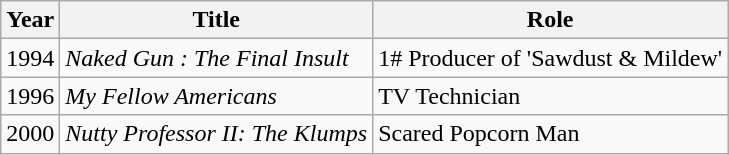<table class="wikitable">
<tr>
<th>Year</th>
<th>Title</th>
<th>Role</th>
</tr>
<tr>
<td>1994</td>
<td><em>Naked Gun : The Final Insult</em></td>
<td>1# Producer of 'Sawdust & Mildew'</td>
</tr>
<tr>
<td>1996</td>
<td><em>My Fellow Americans</em></td>
<td>TV Technician</td>
</tr>
<tr>
<td>2000</td>
<td><em>Nutty Professor II: The Klumps</em></td>
<td>Scared Popcorn Man</td>
</tr>
</table>
